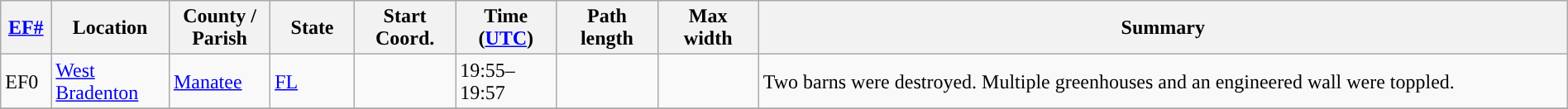<table class="wikitable sortable" style="width:100%;">
<tr>
<th scope="col"  style="width:3%; text-align:center;"><a href='#'>EF#</a></th>
<th scope="col"  style="width:7%; text-align:center;" class="unsortable">Location</th>
<th scope="col"  style="width:6%; text-align:center;" class="unsortable">County / Parish</th>
<th scope="col"  style="width:5%; text-align:center;">State</th>
<th scope="col"  style="width:6%; text-align:center;">Start Coord.</th>
<th scope="col"  style="width:6%; text-align:center;">Time (<a href='#'>UTC</a>)</th>
<th scope="col"  style="width:6%; text-align:center;">Path length</th>
<th scope="col"  style="width:6%; text-align:center;">Max width</th>
<th scope="col" class="unsortable" style="width:48%; text-align:center;">Summary</th>
</tr>
<tr>
<td>EF0</td>
<td><a href='#'>West Bradenton</a></td>
<td><a href='#'>Manatee</a></td>
<td><a href='#'>FL</a></td>
<td></td>
<td>19:55–19:57</td>
<td></td>
<td></td>
<td>Two barns were destroyed. Multiple greenhouses and an engineered wall were toppled.</td>
</tr>
<tr>
</tr>
</table>
